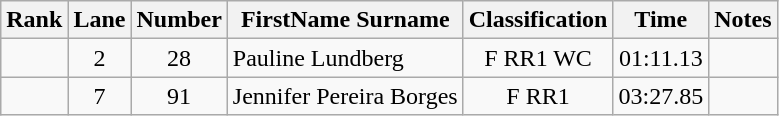<table class="wikitable sortable" style="text-align:center">
<tr>
<th>Rank</th>
<th>Lane</th>
<th>Number</th>
<th>FirstName Surname</th>
<th>Classification</th>
<th>Time</th>
<th>Notes</th>
</tr>
<tr>
<td></td>
<td>2</td>
<td>28</td>
<td style="text-align:left"> Pauline Lundberg</td>
<td>F RR1 WC</td>
<td>01:11.13</td>
<td></td>
</tr>
<tr>
<td></td>
<td>7</td>
<td>91</td>
<td style="text-align:left"> Jennifer Pereira Borges</td>
<td>F RR1</td>
<td>03:27.85</td>
<td></td>
</tr>
</table>
